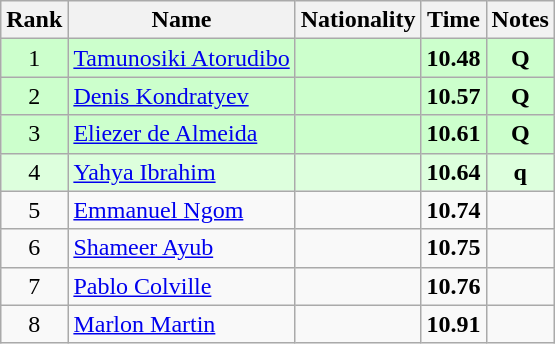<table class="wikitable sortable" style="text-align:center">
<tr>
<th>Rank</th>
<th>Name</th>
<th>Nationality</th>
<th>Time</th>
<th>Notes</th>
</tr>
<tr bgcolor=ccffcc>
<td>1</td>
<td align=left><a href='#'>Tamunosiki Atorudibo</a></td>
<td align=left></td>
<td><strong>10.48</strong></td>
<td><strong>Q</strong></td>
</tr>
<tr bgcolor=ccffcc>
<td>2</td>
<td align=left><a href='#'>Denis Kondratyev</a></td>
<td align=left></td>
<td><strong>10.57</strong></td>
<td><strong>Q</strong></td>
</tr>
<tr bgcolor=ccffcc>
<td>3</td>
<td align=left><a href='#'>Eliezer de Almeida</a></td>
<td align=left></td>
<td><strong>10.61</strong></td>
<td><strong>Q</strong></td>
</tr>
<tr bgcolor=ddffdd>
<td>4</td>
<td align=left><a href='#'>Yahya Ibrahim</a></td>
<td align=left></td>
<td><strong>10.64</strong></td>
<td><strong>q</strong></td>
</tr>
<tr>
<td>5</td>
<td align=left><a href='#'>Emmanuel Ngom</a></td>
<td align=left></td>
<td><strong>10.74</strong></td>
<td></td>
</tr>
<tr>
<td>6</td>
<td align=left><a href='#'>Shameer Ayub</a></td>
<td align=left></td>
<td><strong>10.75</strong></td>
<td></td>
</tr>
<tr>
<td>7</td>
<td align=left><a href='#'>Pablo Colville</a></td>
<td align=left></td>
<td><strong>10.76</strong></td>
<td></td>
</tr>
<tr>
<td>8</td>
<td align=left><a href='#'>Marlon Martin</a></td>
<td align=left></td>
<td><strong>10.91</strong></td>
<td></td>
</tr>
</table>
